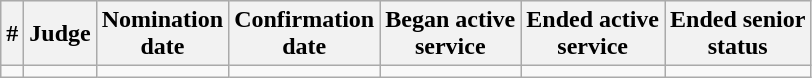<table class="sortable wikitable">
<tr bgcolor="#ececec">
<th>#</th>
<th>Judge</th>
<th>Nomination<br>date</th>
<th>Confirmation<br>date</th>
<th>Began active<br>service</th>
<th>Ended active<br>service</th>
<th>Ended senior<br>status</th>
</tr>
<tr>
<td></td>
<td></td>
<td></td>
<td></td>
<td></td>
<td></td>
<td></td>
</tr>
</table>
